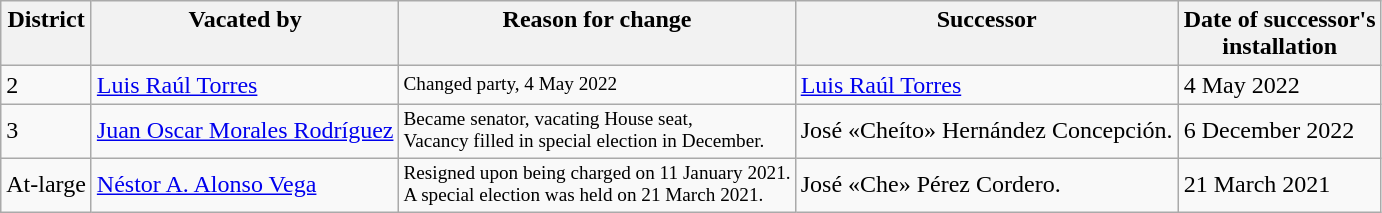<table class=wikitable>
<tr valign=top>
<th>District<br></th>
<th>Vacated by</th>
<th>Reason for change</th>
<th>Successor</th>
<th>Date of successor's<br>installation</th>
</tr>
<tr>
<td>2</td>
<td nowrap ><a href='#'>Luis Raúl Torres</a></td>
<td style="font-size:80%">Changed party, 4 May 2022</td>
<td nowrap ><a href='#'>Luis Raúl Torres</a></td>
<td>4 May 2022</td>
</tr>
<tr>
<td>3</td>
<td nowrap ><a href='#'>Juan Oscar Morales Rodríguez</a></td>
<td style="font-size:80%">Became senator, vacating House seat, <br>Vacancy filled in special election in December.</td>
<td nowrap >José «Cheíto» Hernández Concepción.</td>
<td>6 December 2022</td>
</tr>
<tr>
<td>At-large</td>
<td nowrap ><a href='#'>Néstor A. Alonso Vega</a></td>
<td style="font-size:80%">Resigned upon being charged on 11 January 2021. <br> A special election was held on 21 March 2021.</td>
<td nowrap >José «Che» Pérez Cordero.</td>
<td>21 March 2021</td>
</tr>
</table>
